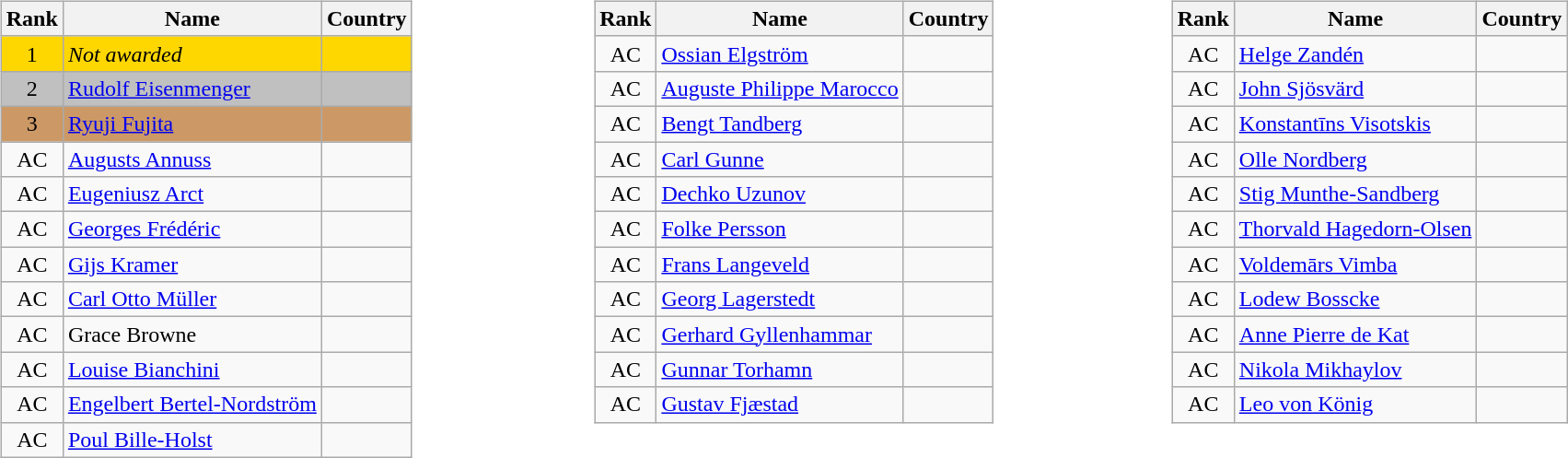<table width="100%">
<tr valign="top">
<td><br><table class="wikitable sortable" style="text-align:center">
<tr>
<th>Rank</th>
<th>Name</th>
<th>Country</th>
</tr>
<tr bgcolor=gold>
<td>1</td>
<td align="left"><em>Not awarded</em></td>
<td align="left"></td>
</tr>
<tr bgcolor=silver>
<td>2</td>
<td align="left"><a href='#'>Rudolf Eisenmenger</a></td>
<td align="left"></td>
</tr>
<tr bgcolor=#CC9966>
<td>3</td>
<td align="left"><a href='#'>Ryuji Fujita</a></td>
<td align="left"></td>
</tr>
<tr>
<td>AC</td>
<td align="left"><a href='#'>Augusts Annuss</a></td>
<td align="left"></td>
</tr>
<tr>
<td>AC</td>
<td align="left"><a href='#'>Eugeniusz Arct</a></td>
<td align="left"></td>
</tr>
<tr>
<td>AC</td>
<td align="left"><a href='#'>Georges Frédéric</a></td>
<td align="left"></td>
</tr>
<tr>
<td>AC</td>
<td align="left"><a href='#'>Gijs Kramer</a></td>
<td align="left"></td>
</tr>
<tr>
<td>AC</td>
<td align="left"><a href='#'>Carl Otto Müller</a></td>
<td align="left"></td>
</tr>
<tr>
<td>AC</td>
<td align="left">Grace Browne</td>
<td align="left"></td>
</tr>
<tr>
<td>AC</td>
<td align="left"><a href='#'>Louise Bianchini</a></td>
<td align="left"></td>
</tr>
<tr>
<td>AC</td>
<td align="left"><a href='#'>Engelbert Bertel-Nordström</a></td>
<td align="left"></td>
</tr>
<tr>
<td>AC</td>
<td align="left"><a href='#'>Poul Bille-Holst</a></td>
<td align="left"></td>
</tr>
</table>
</td>
<td><br><table class="wikitable sortable" style="text-align:center">
<tr>
<th>Rank</th>
<th>Name</th>
<th>Country</th>
</tr>
<tr>
<td>AC</td>
<td align="left"><a href='#'>Ossian Elgström</a></td>
<td align="left"></td>
</tr>
<tr>
<td>AC</td>
<td align="left"><a href='#'>Auguste Philippe Marocco</a></td>
<td align="left"></td>
</tr>
<tr>
<td>AC</td>
<td align="left"><a href='#'>Bengt Tandberg</a></td>
<td align="left"></td>
</tr>
<tr>
<td>AC</td>
<td align="left"><a href='#'>Carl Gunne</a></td>
<td align="left"></td>
</tr>
<tr>
<td>AC</td>
<td align="left"><a href='#'>Dechko Uzunov</a></td>
<td align="left"></td>
</tr>
<tr>
<td>AC</td>
<td align="left"><a href='#'>Folke Persson</a></td>
<td align="left"></td>
</tr>
<tr>
<td>AC</td>
<td align="left"><a href='#'>Frans Langeveld</a></td>
<td align="left"></td>
</tr>
<tr>
<td>AC</td>
<td align="left"><a href='#'>Georg Lagerstedt</a></td>
<td align="left"></td>
</tr>
<tr>
<td>AC</td>
<td align="left"><a href='#'>Gerhard Gyllenhammar</a></td>
<td align="left"></td>
</tr>
<tr>
<td>AC</td>
<td align="left"><a href='#'>Gunnar Torhamn</a></td>
<td align="left"></td>
</tr>
<tr>
<td>AC</td>
<td align="left"><a href='#'>Gustav Fjæstad</a></td>
<td align="left"></td>
</tr>
</table>
</td>
<td><br><table class="wikitable sortable" style="text-align:center">
<tr>
<th>Rank</th>
<th>Name</th>
<th>Country</th>
</tr>
<tr>
<td>AC</td>
<td align="left"><a href='#'>Helge Zandén</a></td>
<td align="left"></td>
</tr>
<tr>
<td>AC</td>
<td align="left"><a href='#'>John Sjösvärd</a></td>
<td align="left"></td>
</tr>
<tr>
<td>AC</td>
<td align="left"><a href='#'>Konstantīns Visotskis</a></td>
<td align="left"></td>
</tr>
<tr>
<td>AC</td>
<td align="left"><a href='#'>Olle Nordberg</a></td>
<td align="left"></td>
</tr>
<tr>
<td>AC</td>
<td align="left"><a href='#'>Stig Munthe-Sandberg</a></td>
<td align="left"></td>
</tr>
<tr>
<td>AC</td>
<td align="left"><a href='#'>Thorvald Hagedorn-Olsen</a></td>
<td align="left"></td>
</tr>
<tr>
<td>AC</td>
<td align="left"><a href='#'>Voldemārs Vimba</a></td>
<td align="left"></td>
</tr>
<tr>
<td>AC</td>
<td align="left"><a href='#'>Lodew Bosscke</a></td>
<td align="left"></td>
</tr>
<tr>
<td>AC</td>
<td align="left"><a href='#'>Anne Pierre de Kat</a></td>
<td align="left"></td>
</tr>
<tr>
<td>AC</td>
<td align="left"><a href='#'>Nikola Mikhaylov</a></td>
<td align="left"></td>
</tr>
<tr>
<td>AC</td>
<td align="left"><a href='#'>Leo von König</a></td>
<td align="left"></td>
</tr>
</table>
</td>
</tr>
</table>
